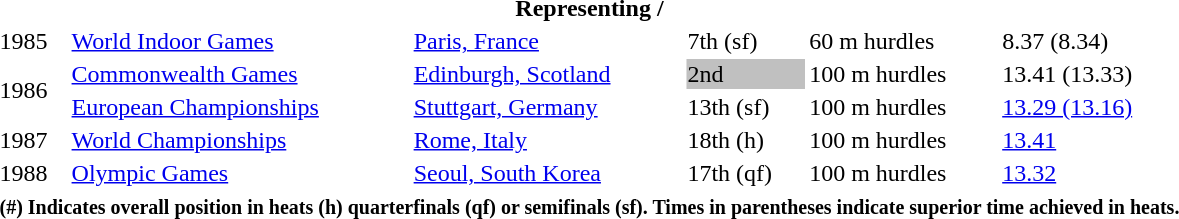<table>
<tr>
<th colspan="6">Representing  / </th>
</tr>
<tr>
<td>1985</td>
<td><a href='#'>World Indoor Games</a></td>
<td><a href='#'>Paris, France</a></td>
<td>7th (sf)</td>
<td>60 m hurdles</td>
<td>8.37 (8.34)</td>
</tr>
<tr>
<td rowspan=2>1986</td>
<td><a href='#'>Commonwealth Games</a></td>
<td><a href='#'>Edinburgh, Scotland</a></td>
<td bgcolor="silver">2nd</td>
<td>100 m hurdles</td>
<td>13.41 (13.33)</td>
</tr>
<tr>
<td><a href='#'>European Championships</a></td>
<td><a href='#'>Stuttgart, Germany</a></td>
<td>13th (sf)</td>
<td>100 m hurdles</td>
<td><a href='#'>13.29 (13.16)</a></td>
</tr>
<tr>
<td>1987</td>
<td><a href='#'>World Championships</a></td>
<td><a href='#'>Rome, Italy</a></td>
<td>18th (h)</td>
<td>100 m hurdles</td>
<td><a href='#'>13.41</a></td>
</tr>
<tr>
<td>1988</td>
<td><a href='#'>Olympic Games</a></td>
<td><a href='#'>Seoul, South Korea</a></td>
<td>17th (qf)</td>
<td>100 m hurdles</td>
<td><a href='#'>13.32</a></td>
</tr>
<tr>
<th colspan=6><small>(#) Indicates overall position in heats (h) quarterfinals (qf) or semifinals (sf). Times in parentheses indicate superior time achieved in heats.</small></th>
</tr>
</table>
